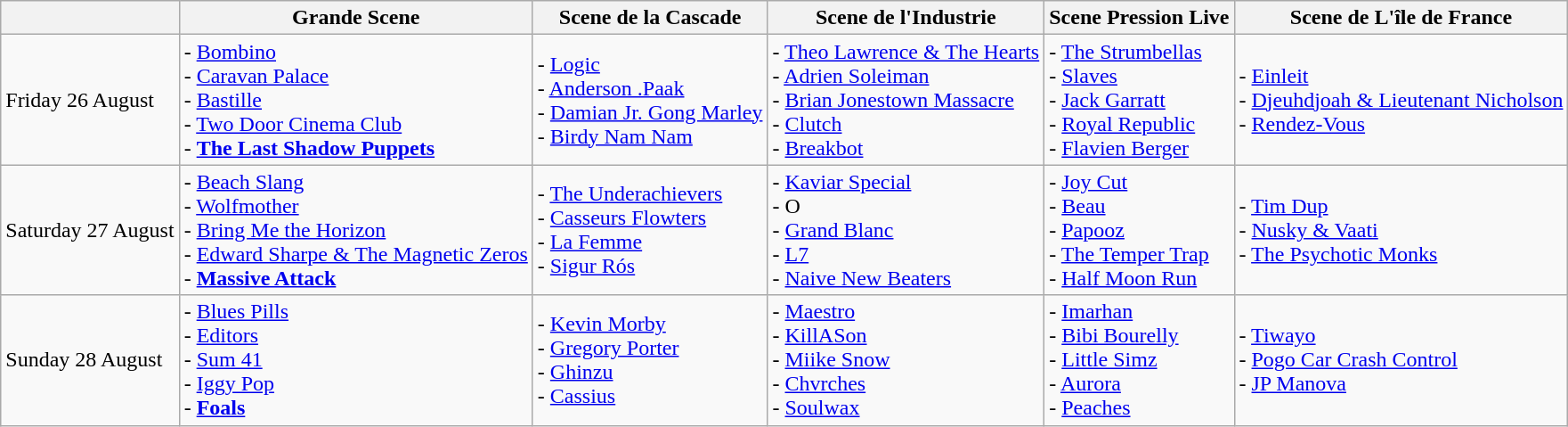<table class="wikitable">
<tr>
<th></th>
<th>Grande Scene</th>
<th>Scene de la Cascade</th>
<th>Scene de l'Industrie</th>
<th>Scene Pression Live</th>
<th>Scene de L'île de France</th>
</tr>
<tr>
<td>Friday 26 August</td>
<td>- <a href='#'>Bombino</a><br>- <a href='#'>Caravan Palace</a><br>- <a href='#'>Bastille</a><br>- <a href='#'>Two Door Cinema Club</a><br>- <strong><a href='#'>The Last Shadow Puppets</a></strong></td>
<td>- <a href='#'>Logic</a><br>- <a href='#'>Anderson .Paak</a><br>- <a href='#'>Damian Jr. Gong Marley</a><br>- <a href='#'>Birdy Nam Nam</a></td>
<td>- <a href='#'>Theo Lawrence & The Hearts</a><br>- <a href='#'>Adrien Soleiman</a><br>- <a href='#'>Brian Jonestown Massacre</a><br>- <a href='#'>Clutch</a><br>- <a href='#'>Breakbot</a></td>
<td>- <a href='#'>The Strumbellas</a><br>- <a href='#'>Slaves</a><br>- <a href='#'>Jack Garratt</a><br>- <a href='#'>Royal Republic</a><br>- <a href='#'>Flavien Berger</a></td>
<td>- <a href='#'>Einleit</a><br>- <a href='#'>Djeuhdjoah & Lieutenant Nicholson</a><br>- <a href='#'>Rendez-Vous</a></td>
</tr>
<tr>
<td>Saturday 27 August</td>
<td>- <a href='#'>Beach Slang</a><br>- <a href='#'>Wolfmother</a><br>- <a href='#'>Bring Me the Horizon</a><br>- <a href='#'>Edward Sharpe & The Magnetic Zeros</a><br>- <strong><a href='#'>Massive Attack</a></strong></td>
<td>- <a href='#'>The Underachievers</a><br>- <a href='#'>Casseurs Flowters</a><br>- <a href='#'>La Femme</a><br>- <a href='#'>Sigur Rós</a></td>
<td>- <a href='#'>Kaviar Special</a><br>- O<br>- <a href='#'>Grand Blanc</a><br>- <a href='#'>L7</a><br>- <a href='#'>Naive New Beaters</a></td>
<td>- <a href='#'>Joy Cut</a><br>- <a href='#'>Beau</a><br>- <a href='#'>Papooz</a><br>- <a href='#'>The Temper Trap</a><br>- <a href='#'>Half Moon Run</a></td>
<td>- <a href='#'>Tim Dup</a><br>- <a href='#'>Nusky & Vaati</a><br>- <a href='#'>The Psychotic Monks</a></td>
</tr>
<tr>
<td>Sunday 28 August</td>
<td>- <a href='#'>Blues Pills</a><br>- <a href='#'>Editors</a><br>- <a href='#'>Sum 41</a><br>- <a href='#'>Iggy Pop</a><br>- <strong><a href='#'>Foals</a></strong></td>
<td>- <a href='#'>Kevin Morby</a><br>- <a href='#'>Gregory Porter</a><br>- <a href='#'>Ghinzu</a><br>- <a href='#'>Cassius</a></td>
<td>- <a href='#'>Maestro</a><br>- <a href='#'>KillASon</a><br>- <a href='#'>Miike Snow</a><br>- <a href='#'>Chvrches</a><br>- <a href='#'>Soulwax</a></td>
<td>- <a href='#'>Imarhan</a><br>- <a href='#'>Bibi Bourelly</a><br>- <a href='#'>Little Simz</a><br>- <a href='#'>Aurora</a><br>- <a href='#'>Peaches</a></td>
<td>- <a href='#'>Tiwayo</a><br>- <a href='#'>Pogo Car Crash Control</a><br>- <a href='#'>JP Manova</a></td>
</tr>
</table>
